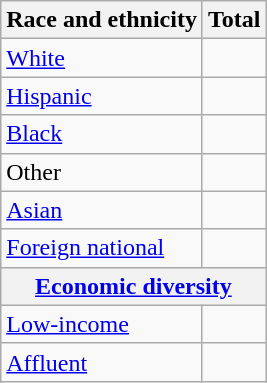<table class="wikitable floatright sortable collapsible"; text-align:right; font-size:80%;">
<tr>
<th>Race and ethnicity</th>
<th colspan="2" data-sort-type=number>Total</th>
</tr>
<tr>
<td><a href='#'>White</a></td>
<td align=right></td>
</tr>
<tr>
<td><a href='#'>Hispanic</a></td>
<td align=right></td>
</tr>
<tr>
<td><a href='#'>Black</a></td>
<td align=right></td>
</tr>
<tr>
<td>Other</td>
<td align=right></td>
</tr>
<tr>
<td><a href='#'>Asian</a></td>
<td align=right></td>
</tr>
<tr>
<td><a href='#'>Foreign national</a></td>
<td align=right></td>
</tr>
<tr>
<th colspan="4" data-sort-type=number><a href='#'>Economic diversity</a></th>
</tr>
<tr>
<td><a href='#'>Low-income</a></td>
<td align=right></td>
</tr>
<tr>
<td><a href='#'>Affluent</a></td>
<td align=right></td>
</tr>
</table>
